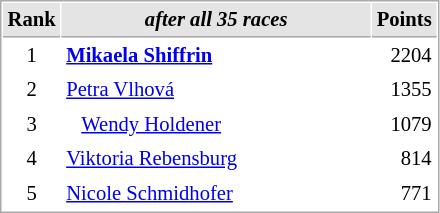<table cellspacing="1" cellpadding="3" style="border:1px solid #aaa; font-size:86%;">
<tr style="background:#e4e4e4;">
<th style="border-bottom:1px solid #aaa; width:10px;">Rank</th>
<th style="border-bottom:1px solid #aaa; width:200px; white-space:nowrap;"><em>after all 35 races</em></th>
<th style="border-bottom:1px solid #aaa; width:20px;">Points</th>
</tr>
<tr>
<td style="text-align:center;">1</td>
<td><strong> <a href='#'>Mikaela Shiffrin</a></strong></td>
<td align="right">2204</td>
</tr>
<tr>
<td style="text-align:center;">2</td>
<td> <a href='#'>Petra Vlhová</a></td>
<td align="right">1355</td>
</tr>
<tr>
<td style="text-align:center;">3</td>
<td>   <a href='#'>Wendy Holdener</a></td>
<td align="right">1079</td>
</tr>
<tr>
<td style="text-align:center;">4</td>
<td> <a href='#'>Viktoria Rebensburg</a></td>
<td align="right">814</td>
</tr>
<tr>
<td style="text-align:center;">5</td>
<td> <a href='#'>Nicole Schmidhofer</a></td>
<td align="right">771</td>
</tr>
</table>
